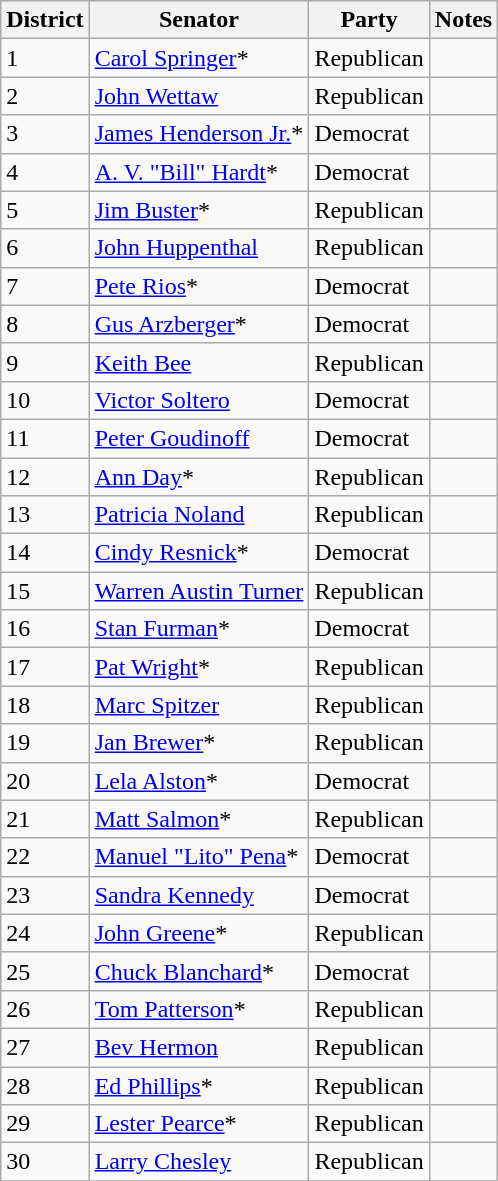<table class=wikitable>
<tr>
<th>District</th>
<th>Senator</th>
<th>Party</th>
<th>Notes</th>
</tr>
<tr>
<td>1</td>
<td><a href='#'>Carol Springer</a>*</td>
<td>Republican</td>
<td></td>
</tr>
<tr>
<td>2</td>
<td><a href='#'>John Wettaw</a></td>
<td>Republican</td>
<td></td>
</tr>
<tr>
<td>3</td>
<td><a href='#'>James Henderson Jr.</a>*</td>
<td>Democrat</td>
<td></td>
</tr>
<tr>
<td>4</td>
<td><a href='#'>A. V. "Bill" Hardt</a>*</td>
<td>Democrat</td>
<td></td>
</tr>
<tr>
<td>5</td>
<td><a href='#'>Jim Buster</a>*</td>
<td>Republican</td>
<td></td>
</tr>
<tr>
<td>6</td>
<td><a href='#'>John Huppenthal</a></td>
<td>Republican</td>
<td></td>
</tr>
<tr>
<td>7</td>
<td><a href='#'>Pete Rios</a>*</td>
<td>Democrat</td>
<td></td>
</tr>
<tr>
<td>8</td>
<td><a href='#'>Gus Arzberger</a>*</td>
<td>Democrat</td>
<td></td>
</tr>
<tr>
<td>9</td>
<td><a href='#'>Keith Bee</a></td>
<td>Republican</td>
<td></td>
</tr>
<tr>
<td>10</td>
<td><a href='#'>Victor Soltero</a></td>
<td>Democrat</td>
<td></td>
</tr>
<tr>
<td>11</td>
<td><a href='#'>Peter Goudinoff</a></td>
<td>Democrat</td>
<td></td>
</tr>
<tr>
<td>12</td>
<td><a href='#'>Ann Day</a>*</td>
<td>Republican</td>
<td></td>
</tr>
<tr>
<td>13</td>
<td><a href='#'>Patricia Noland</a></td>
<td>Republican</td>
<td></td>
</tr>
<tr>
<td>14</td>
<td><a href='#'>Cindy Resnick</a>*</td>
<td>Democrat</td>
<td></td>
</tr>
<tr>
<td>15</td>
<td><a href='#'>Warren Austin Turner</a></td>
<td>Republican</td>
<td></td>
</tr>
<tr>
<td>16</td>
<td><a href='#'>Stan Furman</a>*</td>
<td>Democrat</td>
<td></td>
</tr>
<tr>
<td>17</td>
<td><a href='#'>Pat Wright</a>*</td>
<td>Republican</td>
<td></td>
</tr>
<tr>
<td>18</td>
<td><a href='#'>Marc Spitzer</a></td>
<td>Republican</td>
<td></td>
</tr>
<tr>
<td>19</td>
<td><a href='#'>Jan Brewer</a>*</td>
<td>Republican</td>
<td></td>
</tr>
<tr>
<td>20</td>
<td><a href='#'>Lela Alston</a>*</td>
<td>Democrat</td>
<td></td>
</tr>
<tr>
<td>21</td>
<td><a href='#'>Matt Salmon</a>*</td>
<td>Republican</td>
<td></td>
</tr>
<tr>
<td>22</td>
<td><a href='#'>Manuel "Lito" Pena</a>*</td>
<td>Democrat</td>
<td></td>
</tr>
<tr>
<td>23</td>
<td><a href='#'>Sandra Kennedy</a></td>
<td>Democrat</td>
<td></td>
</tr>
<tr>
<td>24</td>
<td><a href='#'>John Greene</a>*</td>
<td>Republican</td>
<td></td>
</tr>
<tr>
<td>25</td>
<td><a href='#'>Chuck Blanchard</a>*</td>
<td>Democrat</td>
<td></td>
</tr>
<tr>
<td>26</td>
<td><a href='#'>Tom Patterson</a>*</td>
<td>Republican</td>
<td></td>
</tr>
<tr>
<td>27</td>
<td><a href='#'>Bev Hermon</a></td>
<td>Republican</td>
<td></td>
</tr>
<tr>
<td>28</td>
<td><a href='#'>Ed Phillips</a>*</td>
<td>Republican</td>
<td></td>
</tr>
<tr>
<td>29</td>
<td><a href='#'>Lester Pearce</a>*</td>
<td>Republican</td>
<td></td>
</tr>
<tr>
<td>30</td>
<td><a href='#'>Larry Chesley</a></td>
<td>Republican</td>
<td></td>
</tr>
<tr>
</tr>
</table>
